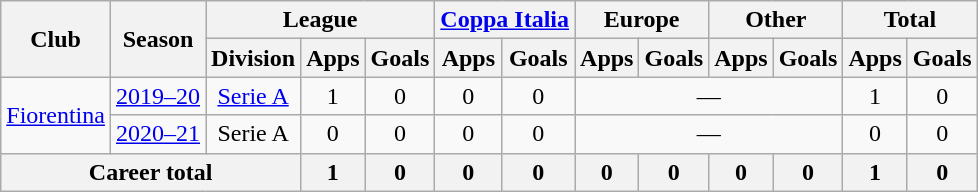<table class="wikitable" style="text-align:center">
<tr>
<th rowspan="2">Club</th>
<th rowspan="2">Season</th>
<th colspan="3">League</th>
<th colspan="2"><a href='#'>Coppa Italia</a></th>
<th colspan="2">Europe</th>
<th colspan="2">Other</th>
<th colspan="2">Total</th>
</tr>
<tr>
<th>Division</th>
<th>Apps</th>
<th>Goals</th>
<th>Apps</th>
<th>Goals</th>
<th>Apps</th>
<th>Goals</th>
<th>Apps</th>
<th>Goals</th>
<th>Apps</th>
<th>Goals</th>
</tr>
<tr>
<td rowspan="2"><a href='#'>Fiorentina</a></td>
<td><a href='#'>2019–20</a></td>
<td><a href='#'>Serie A</a></td>
<td>1</td>
<td>0</td>
<td>0</td>
<td>0</td>
<td colspan="4">—</td>
<td>1</td>
<td>0</td>
</tr>
<tr>
<td><a href='#'>2020–21</a></td>
<td>Serie A</td>
<td>0</td>
<td>0</td>
<td>0</td>
<td>0</td>
<td colspan="4">—</td>
<td>0</td>
<td>0</td>
</tr>
<tr>
<th colspan="3">Career total</th>
<th>1</th>
<th>0</th>
<th>0</th>
<th>0</th>
<th>0</th>
<th>0</th>
<th>0</th>
<th>0</th>
<th>1</th>
<th>0</th>
</tr>
</table>
